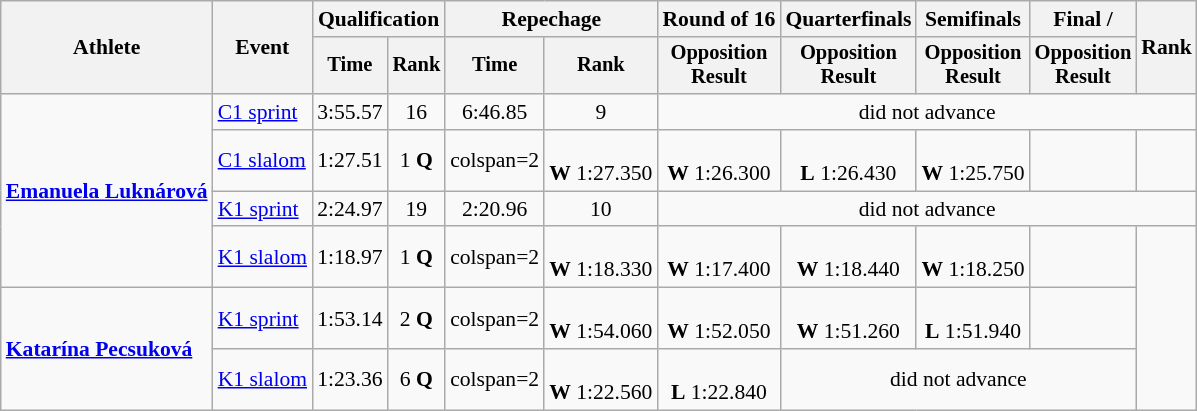<table class="wikitable" style="font-size:90%">
<tr>
<th rowspan=2>Athlete</th>
<th rowspan=2>Event</th>
<th colspan=2>Qualification</th>
<th colspan=2>Repechage</th>
<th>Round of 16</th>
<th>Quarterfinals</th>
<th>Semifinals</th>
<th>Final / </th>
<th rowspan=2>Rank</th>
</tr>
<tr style="font-size:95%">
<th>Time</th>
<th>Rank</th>
<th>Time</th>
<th>Rank</th>
<th>Opposition <br>Result</th>
<th>Opposition <br>Result</th>
<th>Opposition <br>Result</th>
<th>Opposition <br>Result</th>
</tr>
<tr align="center">
<td align="left" rowspan=4><strong><a href='#'>Emanuela Luknárová</a></strong></td>
<td align="left"><a href='#'>C1 sprint</a></td>
<td>3:55.57</td>
<td>16</td>
<td>6:46.85</td>
<td>9</td>
<td colspan="5">did not advance</td>
</tr>
<tr align=center>
<td align="left"><a href='#'>C1 slalom</a></td>
<td>1:27.51</td>
<td>1 <strong>Q</strong></td>
<td>colspan=2 </td>
<td><br><strong>W</strong> 1:27.350</td>
<td><br><strong>W</strong> 1:26.300</td>
<td><br><strong>L</strong> 1:26.430</td>
<td><br><strong>W</strong> 1:25.750</td>
<td></td>
</tr>
<tr align=center>
<td align="left"><a href='#'>K1 sprint</a></td>
<td>2:24.97</td>
<td>19</td>
<td>2:20.96</td>
<td>10</td>
<td colspan="5">did not advance</td>
</tr>
<tr align=center>
<td align="left"><a href='#'>K1 slalom</a></td>
<td>1:18.97</td>
<td>1 <strong>Q</strong></td>
<td>colspan=2 </td>
<td><br><strong>W</strong> 1:18.330</td>
<td><br><strong>W</strong> 1:17.400</td>
<td><br><strong>W</strong> 1:18.440</td>
<td><br><strong>W</strong> 1:18.250</td>
<td></td>
</tr>
<tr align=center>
<td align="left" rowspan=2><strong><a href='#'>Katarína Pecsuková</a></strong></td>
<td align="left"><a href='#'>K1 sprint</a></td>
<td>1:53.14</td>
<td>2 <strong>Q</strong></td>
<td>colspan=2 </td>
<td><br><strong>W</strong> 1:54.060</td>
<td><br><strong>W</strong> 1:52.050</td>
<td><br><strong>W</strong> 1:51.260</td>
<td><br><strong>L</strong> 1:51.940</td>
<td></td>
</tr>
<tr align=center>
<td align="left"><a href='#'>K1 slalom</a></td>
<td>1:23.36</td>
<td>6 <strong>Q</strong></td>
<td>colspan=2 </td>
<td><br><strong>W</strong> 1:22.560</td>
<td><br><strong>L</strong> 1:22.840</td>
<td colspan=3>did not advance</td>
</tr>
</table>
